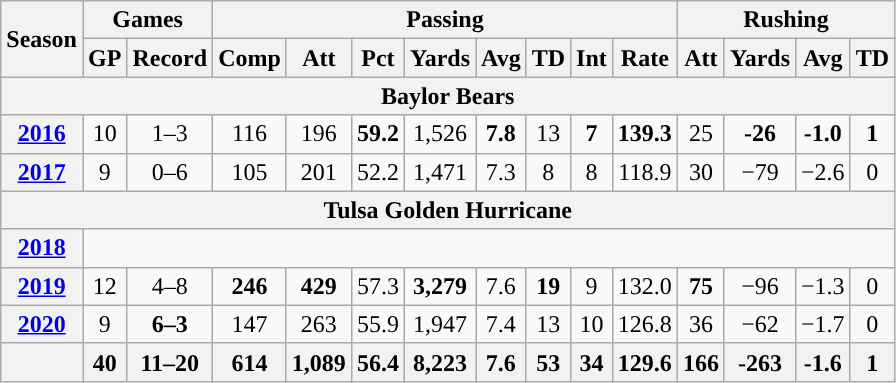<table class="wikitable" style="text-align:center;">
<tr>
<th rowspan="2">Season</th>
<th colspan="2">Games</th>
<th colspan="8">Passing</th>
<th colspan="4">Rushing</th>
</tr>
<tr>
<th>GP</th>
<th>Record</th>
<th>Comp</th>
<th>Att</th>
<th>Pct</th>
<th>Yards</th>
<th>Avg</th>
<th>TD</th>
<th>Int</th>
<th>Rate</th>
<th>Att</th>
<th>Yards</th>
<th>Avg</th>
<th>TD</th>
</tr>
<tr>
<th colspan="16">Baylor Bears</th>
</tr>
<tr>
<th><a href='#'>2016</a></th>
<td>10</td>
<td>1–3</td>
<td>116</td>
<td>196</td>
<td><strong>59.2</strong></td>
<td>1,526</td>
<td><strong>7.8</strong></td>
<td>13</td>
<td><strong>7</strong></td>
<td><strong>139.3</strong></td>
<td>25</td>
<td><strong>-26</strong></td>
<td><strong>-1.0</strong></td>
<td><strong>1</strong></td>
</tr>
<tr>
<th><a href='#'>2017</a></th>
<td>9</td>
<td>0–6</td>
<td>105</td>
<td>201</td>
<td>52.2</td>
<td>1,471</td>
<td>7.3</td>
<td>8</td>
<td>8</td>
<td>118.9</td>
<td>30</td>
<td>−79</td>
<td>−2.6</td>
<td>0</td>
</tr>
<tr>
<th colspan="16">Tulsa Golden Hurricane</th>
</tr>
<tr>
<th><a href='#'>2018</a></th>
<td colspan="15"></td>
</tr>
<tr>
<th><a href='#'>2019</a></th>
<td>12</td>
<td>4–8</td>
<td><strong>246</strong></td>
<td><strong>429</strong></td>
<td>57.3</td>
<td><strong>3,279</strong></td>
<td>7.6</td>
<td><strong>19</strong></td>
<td>9</td>
<td>132.0</td>
<td><strong>75</strong></td>
<td>−96</td>
<td>−1.3</td>
<td>0</td>
</tr>
<tr>
<th><a href='#'>2020</a></th>
<td>9</td>
<td><strong>6–3</strong></td>
<td>147</td>
<td>263</td>
<td>55.9</td>
<td>1,947</td>
<td>7.4</td>
<td>13</td>
<td>10</td>
<td>126.8</td>
<td>36</td>
<td>−62</td>
<td>−1.7</td>
<td>0</td>
</tr>
<tr>
<th></th>
<th>40</th>
<th>11–20</th>
<th>614</th>
<th>1,089</th>
<th>56.4</th>
<th>8,223</th>
<th>7.6</th>
<th>53</th>
<th>34</th>
<th>129.6</th>
<th>166</th>
<th>-263</th>
<th>-1.6</th>
<th>1</th>
</tr>
</table>
